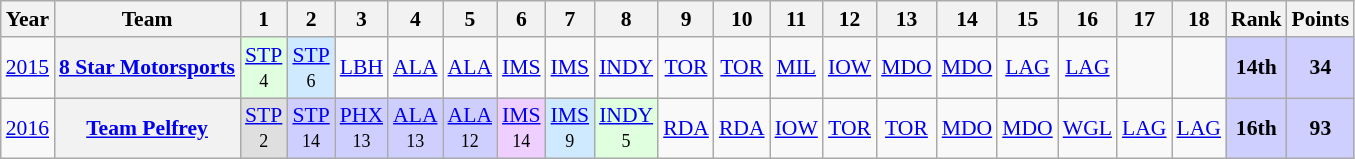<table class="wikitable" style="text-align:center; font-size:90%">
<tr>
<th>Year</th>
<th>Team</th>
<th>1</th>
<th>2</th>
<th>3</th>
<th>4</th>
<th>5</th>
<th>6</th>
<th>7</th>
<th>8</th>
<th>9</th>
<th>10</th>
<th>11</th>
<th>12</th>
<th>13</th>
<th>14</th>
<th>15</th>
<th>16</th>
<th>17</th>
<th>18</th>
<th>Rank</th>
<th>Points</th>
</tr>
<tr>
<td><a href='#'>2015</a></td>
<th><a href='#'>8 Star Motorsports</a></th>
<td style="background:#DFFFDF;"><a href='#'>STP</a><br><small>4</small></td>
<td style="background:#CFEAFF;"><a href='#'>STP</a><br><small>6</small></td>
<td><a href='#'>LBH</a></td>
<td><a href='#'>ALA</a></td>
<td><a href='#'>ALA</a></td>
<td><a href='#'>IMS</a></td>
<td><a href='#'>IMS</a></td>
<td><a href='#'>INDY</a></td>
<td><a href='#'>TOR</a></td>
<td><a href='#'>TOR</a></td>
<td><a href='#'>MIL</a></td>
<td><a href='#'>IOW</a></td>
<td><a href='#'>MDO</a></td>
<td><a href='#'>MDO</a></td>
<td><a href='#'>LAG</a></td>
<td><a href='#'>LAG</a></td>
<td></td>
<td></td>
<th style="background:#CFCFFF;">14th</th>
<th style="background:#CFCFFF;">34</th>
</tr>
<tr>
<td><a href='#'>2016</a></td>
<th><a href='#'>Team Pelfrey</a></th>
<td style="background:#DFDFDF;"><a href='#'>STP</a><br><small>2</small></td>
<td style="background:#CFCFFF;"><a href='#'>STP</a><br><small>14</small></td>
<td style="background:#CFCFFF;"><a href='#'>PHX</a><br><small>13</small></td>
<td style="background:#CFCFFF;"><a href='#'>ALA</a><br><small>13</small></td>
<td style="background:#CFCFFF;"><a href='#'>ALA</a><br><small>12</small></td>
<td style="background:#EFCFFF;"><a href='#'>IMS</a><br><small>14</small></td>
<td style="background:#CFEAFF;"><a href='#'>IMS</a><br><small>9</small></td>
<td style="background:#DFFFDF;"><a href='#'>INDY</a><br><small>5</small></td>
<td><a href='#'>RDA</a><br><small></small></td>
<td><a href='#'>RDA</a><br><small></small></td>
<td><a href='#'>IOW</a><br><small></small></td>
<td><a href='#'>TOR</a><br><small></small></td>
<td><a href='#'>TOR</a><br><small></small></td>
<td><a href='#'>MDO</a><br><small></small></td>
<td><a href='#'>MDO</a><br><small></small></td>
<td><a href='#'>WGL</a><br><small></small></td>
<td><a href='#'>LAG</a><br><small></small></td>
<td><a href='#'>LAG</a><br><small></small></td>
<th style="background:#CFCFFF;">16th</th>
<th style="background:#CFCFFF;">93</th>
</tr>
</table>
